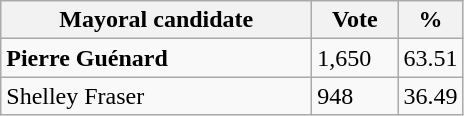<table class="wikitable">
<tr>
<th bgcolor="#DDDDFF" width="200px">Mayoral candidate</th>
<th bgcolor="#DDDDFF" width="50px">Vote</th>
<th bgcolor="#DDDDFF" width="30px">%</th>
</tr>
<tr>
<td><strong>Pierre Guénard</strong></td>
<td>1,650</td>
<td>63.51</td>
</tr>
<tr>
<td>Shelley Fraser</td>
<td>948</td>
<td>36.49</td>
</tr>
</table>
